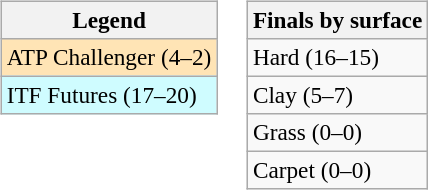<table>
<tr valign=top>
<td><br><table class=wikitable style=font-size:97%>
<tr>
<th>Legend</th>
</tr>
<tr bgcolor=moccasin>
<td>ATP Challenger (4–2)</td>
</tr>
<tr bgcolor=cffcff>
<td>ITF Futures (17–20)</td>
</tr>
</table>
</td>
<td><br><table class=wikitable style=font-size:97%>
<tr>
<th>Finals by surface</th>
</tr>
<tr>
<td>Hard (16–15)</td>
</tr>
<tr>
<td>Clay (5–7)</td>
</tr>
<tr>
<td>Grass (0–0)</td>
</tr>
<tr>
<td>Carpet (0–0)</td>
</tr>
</table>
</td>
</tr>
</table>
